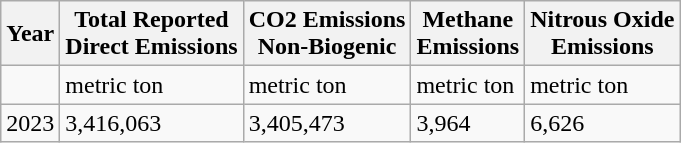<table class="wikitable">
<tr>
<th>Year</th>
<th>Total Reported<br>Direct Emissions</th>
<th>CO2 Emissions<br>Non-Biogenic</th>
<th>Methane<br>Emissions</th>
<th>Nitrous Oxide<br>Emissions</th>
</tr>
<tr>
<td></td>
<td>metric ton</td>
<td>metric ton</td>
<td>metric ton</td>
<td>metric ton</td>
</tr>
<tr>
<td>2023</td>
<td>3,416,063</td>
<td>3,405,473</td>
<td>3,964</td>
<td>6,626</td>
</tr>
</table>
